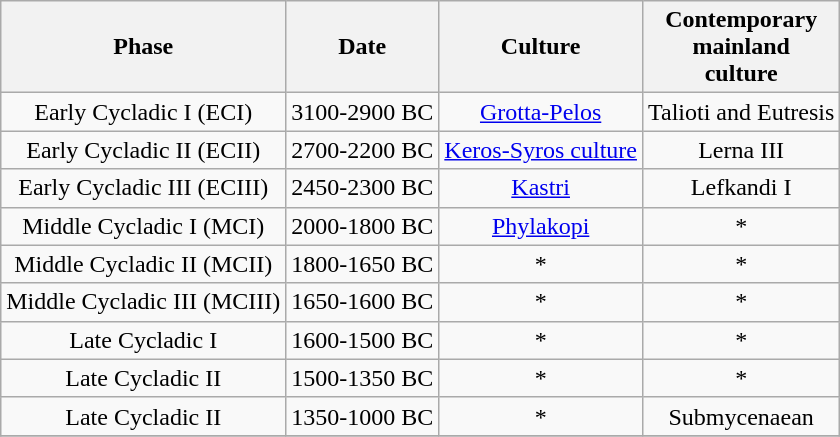<table class="wikitable" style="text-align: center;">
<tr>
<th>Phase</th>
<th>Date</th>
<th>Culture</th>
<th>Contemporary<br>mainland<br>culture</th>
</tr>
<tr>
<td>Early Cycladic I (ECI)</td>
<td>3100-2900 BC</td>
<td><a href='#'>Grotta-Pelos</a></td>
<td>Talioti and Eutresis</td>
</tr>
<tr>
<td>Early Cycladic II (ECII)</td>
<td>2700-2200 BC</td>
<td><a href='#'>Keros-Syros culture</a></td>
<td>Lerna III</td>
</tr>
<tr>
<td>Early Cycladic III (ECIII)</td>
<td>2450-2300 BC</td>
<td><a href='#'>Kastri</a></td>
<td>Lefkandi I</td>
</tr>
<tr>
<td>Middle Cycladic I (MCI)</td>
<td>2000-1800 BC</td>
<td><a href='#'>Phylakopi</a></td>
<td>*</td>
</tr>
<tr>
<td>Middle Cycladic II (MCII)</td>
<td>1800-1650 BC</td>
<td>*</td>
<td>*</td>
</tr>
<tr>
<td>Middle Cycladic III (MCIII)</td>
<td>1650-1600 BC</td>
<td>*</td>
<td>*</td>
</tr>
<tr>
<td>Late Cycladic I</td>
<td>1600-1500 BC</td>
<td>*</td>
<td>*</td>
</tr>
<tr>
<td>Late Cycladic II</td>
<td>1500-1350 BC</td>
<td>*</td>
<td>*</td>
</tr>
<tr>
<td>Late Cycladic II</td>
<td>1350-1000 BC</td>
<td>*</td>
<td>Submycenaean</td>
</tr>
<tr>
</tr>
</table>
